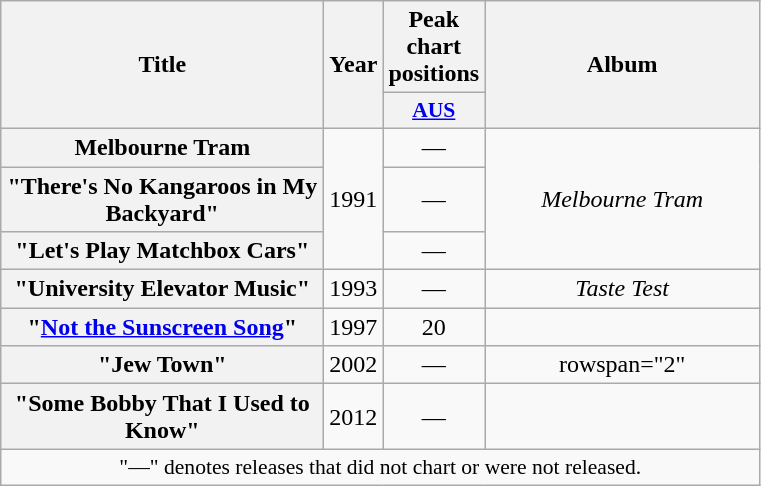<table class="wikitable plainrowheaders" style="text-align:center;">
<tr>
<th scope="col" rowspan="2" style="width:13em;">Title</th>
<th scope="col" rowspan="2" style="width:1em;">Year</th>
<th scope="col" colspan="1">Peak chart positions</th>
<th scope="col" rowspan="2" style="width:11em;">Album</th>
</tr>
<tr>
<th scope="col" style="width:3em;font-size:90%;"><a href='#'>AUS</a><br></th>
</tr>
<tr>
<th scope="row">Melbourne Tram</th>
<td rowspan="3">1991</td>
<td>—</td>
<td rowspan="3"><em>Melbourne Tram</em></td>
</tr>
<tr>
<th scope="row">"There's No Kangaroos in My Backyard"</th>
<td>—</td>
</tr>
<tr>
<th scope="row">"Let's Play Matchbox Cars"</th>
<td>—</td>
</tr>
<tr>
<th scope="row">"University Elevator Music"</th>
<td>1993</td>
<td>—</td>
<td rowspan="1"><em>Taste Test</em></td>
</tr>
<tr>
<th scope="row">"<a href='#'>Not the Sunscreen Song</a>"</th>
<td>1997</td>
<td>20</td>
</tr>
<tr>
<th scope="row">"Jew Town"</th>
<td rowspan="1">2002</td>
<td>—</td>
<td>rowspan="2" </td>
</tr>
<tr>
<th scope="row">"Some Bobby That I Used to Know" <br> </th>
<td rowspan="1">2012</td>
<td>—</td>
</tr>
<tr>
<td align="center" colspan="6" style="font-size:90%">"—" denotes releases that did not chart or were not released.</td>
</tr>
</table>
